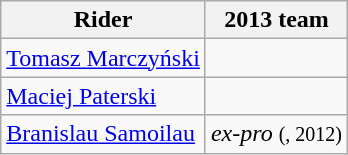<table class="wikitable">
<tr>
<th>Rider</th>
<th>2013 team</th>
</tr>
<tr>
<td><a href='#'>Tomasz Marczyński</a></td>
<td></td>
</tr>
<tr>
<td><a href='#'>Maciej Paterski</a></td>
<td></td>
</tr>
<tr>
<td><a href='#'>Branislau Samoilau</a></td>
<td><em>ex-pro</em> <small>(, 2012)</small></td>
</tr>
</table>
